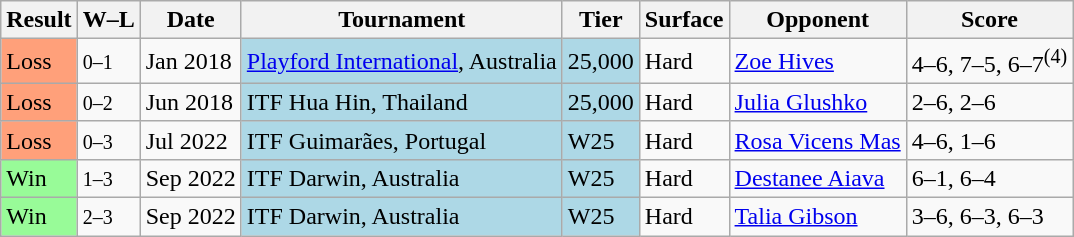<table class="sortable wikitable">
<tr>
<th>Result</th>
<th class=unsortable>W–L</th>
<th>Date</th>
<th>Tournament</th>
<th>Tier</th>
<th>Surface</th>
<th>Opponent</th>
<th class=unsortable>Score</th>
</tr>
<tr>
<td style="background:#ffa07a;">Loss</td>
<td><small>0–1</small></td>
<td>Jan 2018</td>
<td style="background:lightblue;"><a href='#'>Playford International</a>, Australia</td>
<td style="background:lightblue;">25,000</td>
<td>Hard</td>
<td> <a href='#'>Zoe Hives</a></td>
<td>4–6, 7–5, 6–7<sup>(4)</sup></td>
</tr>
<tr>
<td style="background:#ffa07a;">Loss</td>
<td><small>0–2</small></td>
<td>Jun 2018</td>
<td style="background:lightblue;">ITF Hua Hin, Thailand</td>
<td style="background:lightblue;">25,000</td>
<td>Hard</td>
<td> <a href='#'>Julia Glushko</a></td>
<td>2–6, 2–6</td>
</tr>
<tr>
<td style="background:#ffa07a;">Loss</td>
<td><small>0–3</small></td>
<td>Jul 2022</td>
<td style="background:lightblue;">ITF Guimarães, Portugal</td>
<td style="background:lightblue;">W25</td>
<td>Hard</td>
<td> <a href='#'>Rosa Vicens Mas</a></td>
<td>4–6, 1–6</td>
</tr>
<tr>
<td bgcolor=98FB98>Win</td>
<td><small>1–3</small></td>
<td>Sep 2022</td>
<td style="background:lightblue;">ITF Darwin, Australia</td>
<td style="background:lightblue;">W25</td>
<td>Hard</td>
<td> <a href='#'>Destanee Aiava</a></td>
<td>6–1, 6–4</td>
</tr>
<tr>
<td bgcolor=98FB98>Win</td>
<td><small>2–3</small></td>
<td>Sep 2022</td>
<td style="background:lightblue;">ITF Darwin, Australia</td>
<td style="background:lightblue;">W25</td>
<td>Hard</td>
<td> <a href='#'>Talia Gibson</a></td>
<td>3–6, 6–3, 6–3</td>
</tr>
</table>
